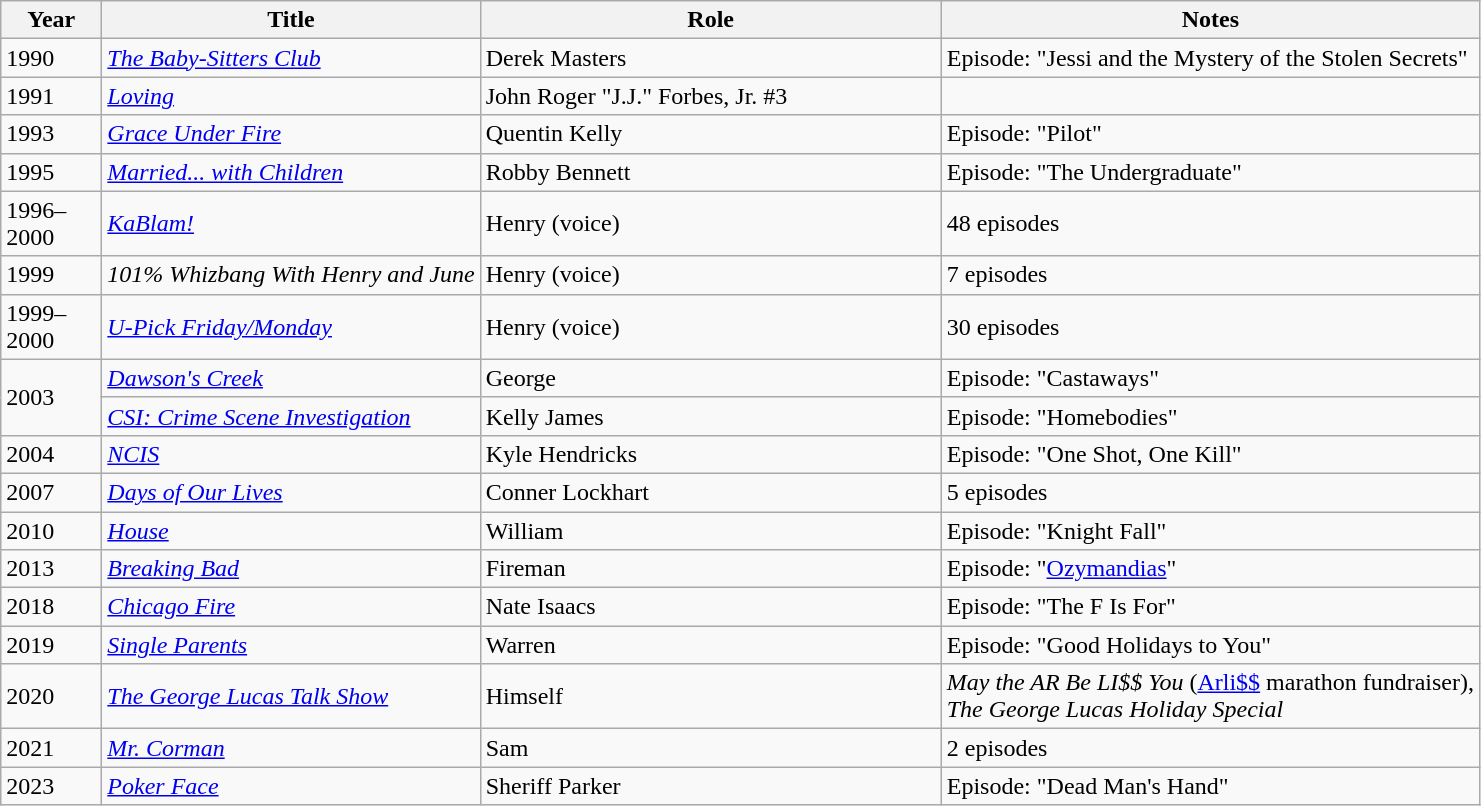<table class = "wikitable sortable">
<tr>
<th width="60px">Year</th>
<th>Title</th>
<th width="300px">Role</th>
<th class = "unsortable">Notes</th>
</tr>
<tr>
<td>1990</td>
<td><em><a href='#'>The Baby-Sitters Club</a></em></td>
<td>Derek Masters</td>
<td>Episode: "Jessi and the Mystery of the Stolen Secrets"</td>
</tr>
<tr>
<td>1991</td>
<td><em><a href='#'>Loving</a></em></td>
<td>John Roger "J.J." Forbes, Jr. #3</td>
<td></td>
</tr>
<tr>
<td>1993</td>
<td><em><a href='#'>Grace Under Fire</a></em></td>
<td>Quentin Kelly</td>
<td>Episode: "Pilot"</td>
</tr>
<tr>
<td>1995</td>
<td><em><a href='#'>Married... with Children</a></em></td>
<td>Robby Bennett</td>
<td>Episode: "The Undergraduate"</td>
</tr>
<tr>
<td>1996–2000</td>
<td><em><a href='#'>KaBlam!</a></em></td>
<td>Henry (voice)</td>
<td>48 episodes</td>
</tr>
<tr>
<td>1999</td>
<td><em>101% Whizbang With Henry and June</em></td>
<td>Henry (voice)</td>
<td>7 episodes</td>
</tr>
<tr>
<td>1999–2000</td>
<td><em><a href='#'>U-Pick Friday/Monday</a></em></td>
<td>Henry (voice)</td>
<td>30 episodes</td>
</tr>
<tr>
<td rowspan="2">2003</td>
<td><em><a href='#'>Dawson's Creek</a></em></td>
<td>George</td>
<td>Episode: "Castaways"</td>
</tr>
<tr>
<td><em><a href='#'>CSI: Crime Scene Investigation</a></em></td>
<td>Kelly James</td>
<td>Episode: "Homebodies"</td>
</tr>
<tr>
<td>2004</td>
<td><em><a href='#'>NCIS</a></em></td>
<td>Kyle Hendricks</td>
<td>Episode: "One Shot, One Kill"</td>
</tr>
<tr>
<td>2007</td>
<td><em><a href='#'>Days of Our Lives</a></em></td>
<td>Conner Lockhart</td>
<td>5 episodes</td>
</tr>
<tr>
<td>2010</td>
<td><em><a href='#'>House</a></em></td>
<td>William</td>
<td>Episode: "Knight Fall"</td>
</tr>
<tr>
<td>2013</td>
<td><em><a href='#'>Breaking Bad</a></em></td>
<td>Fireman</td>
<td>Episode: "<a href='#'>Ozymandias</a>"</td>
</tr>
<tr>
<td>2018</td>
<td><em><a href='#'>Chicago Fire</a></em></td>
<td>Nate Isaacs</td>
<td>Episode: "The F Is For"</td>
</tr>
<tr>
<td>2019</td>
<td><em><a href='#'>Single Parents</a></em></td>
<td>Warren</td>
<td>Episode: "Good Holidays to You"</td>
</tr>
<tr>
<td>2020</td>
<td><em><a href='#'>The George Lucas Talk Show</a></em></td>
<td>Himself</td>
<td><em>May the AR Be LI$$ You</em> (<a href='#'>Arli$$</a> marathon fundraiser),<br><em>The George Lucas Holiday Special</em></td>
</tr>
<tr>
<td>2021</td>
<td><em><a href='#'>Mr. Corman</a></em></td>
<td>Sam</td>
<td>2 episodes</td>
</tr>
<tr>
<td>2023</td>
<td><em><a href='#'>Poker Face</a></em></td>
<td>Sheriff Parker</td>
<td>Episode: "Dead Man's Hand"</td>
</tr>
</table>
